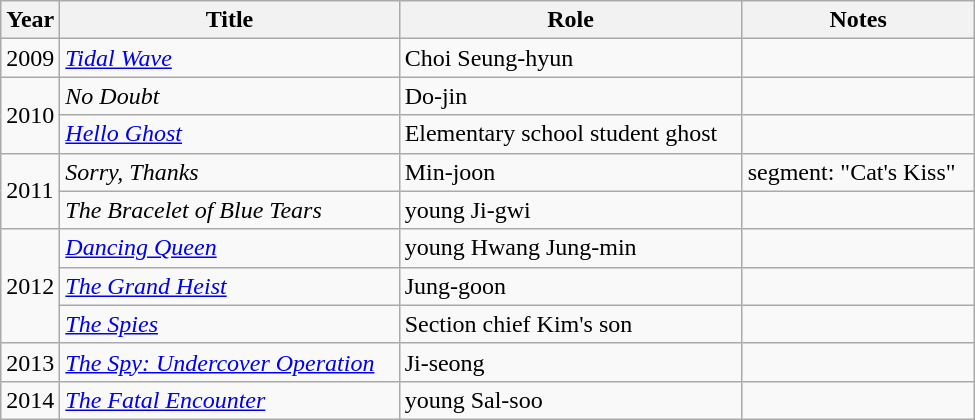<table class="wikitable" style="width:650px">
<tr>
<th width=10>Year</th>
<th>Title</th>
<th>Role</th>
<th>Notes</th>
</tr>
<tr>
<td>2009</td>
<td><em><a href='#'>Tidal Wave</a></em></td>
<td>Choi Seung-hyun</td>
<td></td>
</tr>
<tr>
<td rowspan=2>2010</td>
<td><em>No Doubt</em></td>
<td>Do-jin</td>
<td></td>
</tr>
<tr>
<td><em><a href='#'>Hello Ghost</a></em></td>
<td>Elementary school student ghost</td>
<td></td>
</tr>
<tr>
<td rowspan=2>2011</td>
<td><em>Sorry, Thanks</em></td>
<td>Min-joon</td>
<td>segment: "Cat's Kiss"</td>
</tr>
<tr>
<td><em>The Bracelet of Blue Tears</em></td>
<td>young Ji-gwi</td>
<td></td>
</tr>
<tr>
<td rowspan=3>2012</td>
<td><em><a href='#'>Dancing Queen</a></em></td>
<td>young Hwang Jung-min</td>
<td></td>
</tr>
<tr>
<td><em><a href='#'>The Grand Heist</a></em></td>
<td>Jung-goon</td>
<td></td>
</tr>
<tr>
<td><em><a href='#'>The Spies</a></em></td>
<td>Section chief Kim's son</td>
<td></td>
</tr>
<tr>
<td>2013</td>
<td><em><a href='#'>The Spy: Undercover Operation</a></em></td>
<td>Ji-seong</td>
<td></td>
</tr>
<tr>
<td>2014</td>
<td><em><a href='#'>The Fatal Encounter</a></em></td>
<td>young Sal-soo</td>
<td></td>
</tr>
</table>
